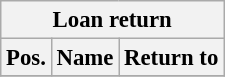<table class="wikitable" style="font-size:95%;">
<tr>
<th colspan="5">Loan return</th>
</tr>
<tr>
<th>Pos.</th>
<th>Name</th>
<th>Return to</th>
</tr>
<tr>
</tr>
</table>
